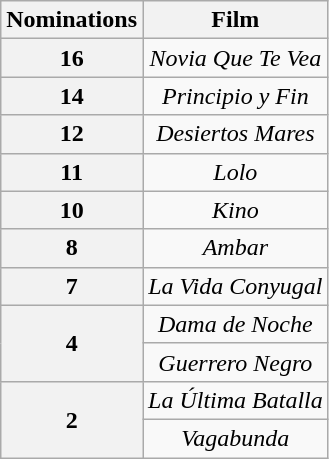<table class="wikitable plainrowheaders" style="text-align:center;">
<tr>
<th scope="col" width="55">Nominations</th>
<th scope="col" align="center">Film</th>
</tr>
<tr>
<th scope=row rowspan=1 style="text-align:center">16</th>
<td><em>Novia Que Te Vea</em></td>
</tr>
<tr>
<th scope=row rowspan=1 style="text-align:center">14</th>
<td><em>Principio y Fin</em></td>
</tr>
<tr>
<th scope=row rowspan=1 style="text-align:center">12</th>
<td><em>Desiertos Mares</em></td>
</tr>
<tr>
<th scope=row rowspan=1 style="text-align:center">11</th>
<td><em>Lolo</em></td>
</tr>
<tr>
<th scope=row rowspan=1 style="text-align:center">10</th>
<td><em>Kino</em></td>
</tr>
<tr>
<th scope=row rowspan=1 style="text-align:center">8</th>
<td><em>Ambar</em></td>
</tr>
<tr>
<th scope=row rowspan=1 style="text-align:center">7</th>
<td><em>La Vida Conyugal</em></td>
</tr>
<tr>
<th scope=row rowspan=2 style="text-align:center">4</th>
<td><em>Dama de Noche</em></td>
</tr>
<tr>
<td><em>Guerrero Negro</em></td>
</tr>
<tr>
<th scope=row rowspan=2 style="text-align:center">2</th>
<td><em>La Última Batalla</em></td>
</tr>
<tr>
<td><em>Vagabunda</em></td>
</tr>
</table>
